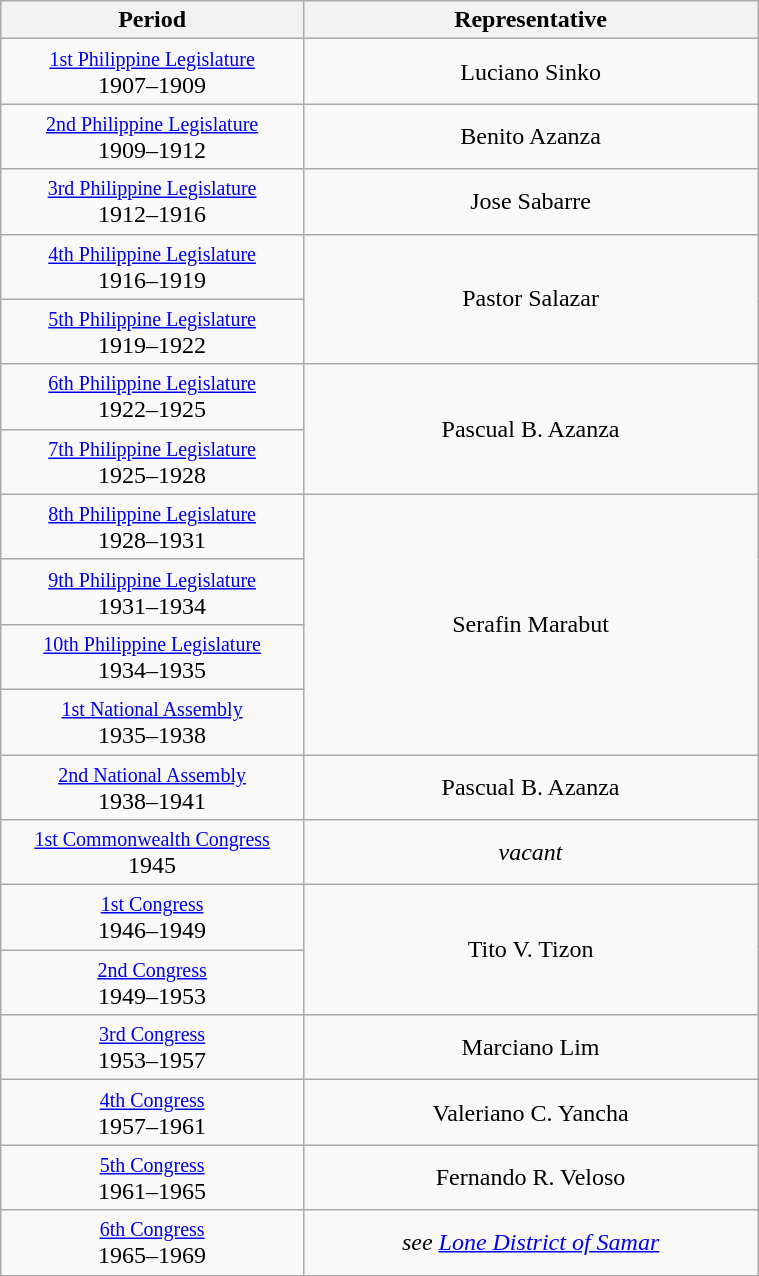<table class="wikitable" style="text-align:center; width:40%;">
<tr>
<th width="40%">Period</th>
<th>Representative</th>
</tr>
<tr>
<td><small><a href='#'>1st Philippine Legislature</a></small><br>1907–1909</td>
<td>Luciano Sinko</td>
</tr>
<tr>
<td><small><a href='#'>2nd Philippine Legislature</a></small><br>1909–1912</td>
<td>Benito Azanza</td>
</tr>
<tr>
<td><small><a href='#'>3rd Philippine Legislature</a></small><br>1912–1916</td>
<td>Jose Sabarre</td>
</tr>
<tr>
<td><small><a href='#'>4th Philippine Legislature</a></small><br>1916–1919</td>
<td rowspan="2">Pastor Salazar</td>
</tr>
<tr>
<td><small><a href='#'>5th Philippine Legislature</a></small><br>1919–1922</td>
</tr>
<tr>
<td><small><a href='#'>6th Philippine Legislature</a></small><br>1922–1925</td>
<td rowspan="2">Pascual B. Azanza</td>
</tr>
<tr>
<td><small><a href='#'>7th Philippine Legislature</a></small><br>1925–1928</td>
</tr>
<tr>
<td><small><a href='#'>8th Philippine Legislature</a></small><br>1928–1931</td>
<td rowspan="4">Serafin Marabut</td>
</tr>
<tr>
<td><small><a href='#'>9th Philippine Legislature</a></small><br>1931–1934</td>
</tr>
<tr>
<td><small><a href='#'>10th Philippine Legislature</a></small><br>1934–1935</td>
</tr>
<tr>
<td><small><a href='#'>1st National Assembly</a></small><br>1935–1938</td>
</tr>
<tr>
<td><small><a href='#'>2nd National Assembly</a></small><br>1938–1941</td>
<td>Pascual B. Azanza</td>
</tr>
<tr>
<td><small><a href='#'>1st Commonwealth Congress</a></small><br>1945</td>
<td><em>vacant</em></td>
</tr>
<tr>
<td><small><a href='#'>1st Congress</a></small><br>1946–1949</td>
<td rowspan="2">Tito V. Tizon</td>
</tr>
<tr>
<td><small><a href='#'>2nd Congress</a></small><br>1949–1953</td>
</tr>
<tr>
<td><small><a href='#'>3rd Congress</a></small><br>1953–1957</td>
<td>Marciano Lim</td>
</tr>
<tr>
<td><small><a href='#'>4th Congress</a></small><br>1957–1961</td>
<td>Valeriano C. Yancha</td>
</tr>
<tr>
<td><small><a href='#'>5th Congress</a></small><br>1961–1965</td>
<td rowspan="2">Fernando R. Veloso</td>
</tr>
<tr>
<td rowspan="2"><small><a href='#'>6th Congress</a></small><br>1965–1969</td>
</tr>
<tr>
<td><em>see <a href='#'>Lone District of Samar</a></em></td>
</tr>
</table>
